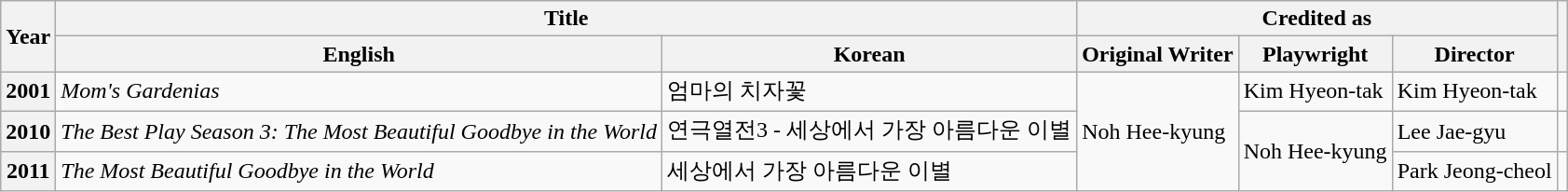<table class="wikitable plainrowheaders sortable">
<tr>
<th rowspan="2" scope="col">Year</th>
<th colspan="2" scope="col">Title</th>
<th colspan="3">Credited as</th>
<th rowspan="2" scope="col" class="unsortable"></th>
</tr>
<tr>
<th>English</th>
<th>Korean</th>
<th class="unsortable">Original Writer</th>
<th class="unsortable">Playwright</th>
<th class="unsortable">Director</th>
</tr>
<tr>
<th scope="row">2001</th>
<td><em>Mom's Gardenias</em></td>
<td>엄마의 치자꽃</td>
<td rowspan="3">Noh Hee-kyung</td>
<td>Kim Hyeon-tak</td>
<td>Kim Hyeon-tak</td>
<td></td>
</tr>
<tr>
<th scope="row">2010</th>
<td><em>The Best Play Season 3: The Most Beautiful Goodbye in the World</em></td>
<td>연극열전3 - 세상에서 가장 아름다운 이별</td>
<td rowspan="2">Noh Hee-kyung</td>
<td>Lee Jae-gyu</td>
<td></td>
</tr>
<tr>
<th scope="row">2011</th>
<td><em>The Most Beautiful Goodbye in the World</em></td>
<td>세상에서 가장 아름다운 이별</td>
<td>Park Jeong-cheol</td>
<td></td>
</tr>
</table>
